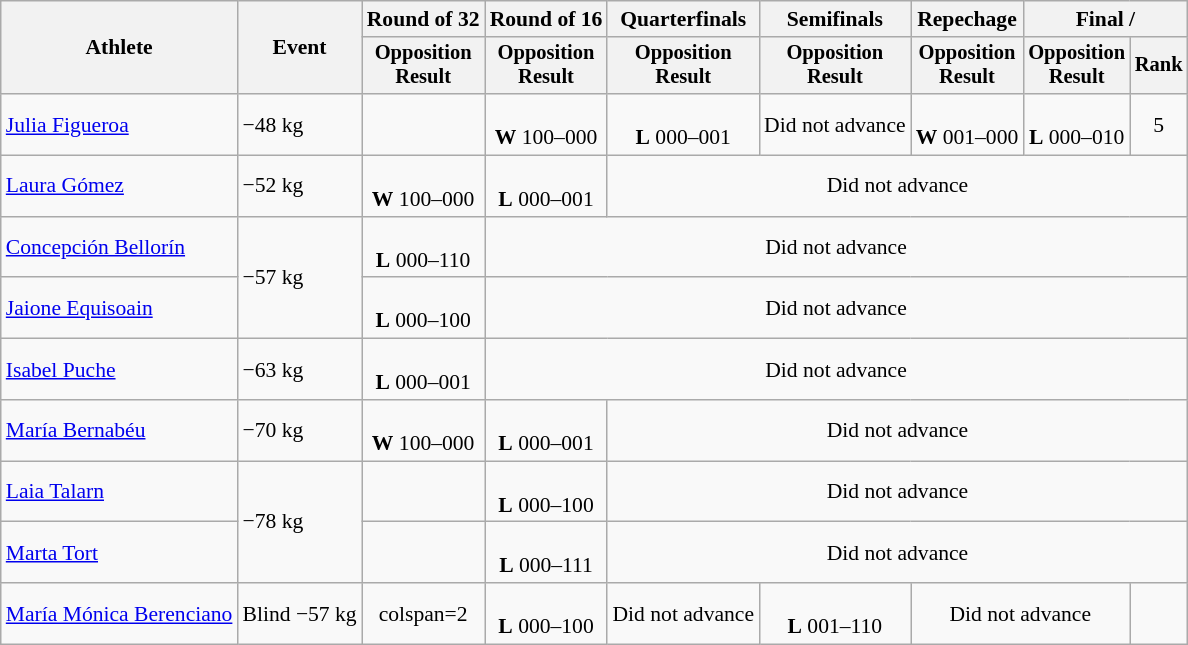<table class="wikitable" style="font-size:90%">
<tr>
<th rowspan="2">Athlete</th>
<th rowspan="2">Event</th>
<th>Round of 32</th>
<th>Round of 16</th>
<th>Quarterfinals</th>
<th>Semifinals</th>
<th>Repechage</th>
<th colspan=2>Final / </th>
</tr>
<tr style="font-size:95%">
<th>Opposition<br>Result</th>
<th>Opposition<br>Result</th>
<th>Opposition<br>Result</th>
<th>Opposition<br>Result</th>
<th>Opposition<br>Result</th>
<th>Opposition<br>Result</th>
<th>Rank</th>
</tr>
<tr align=center>
<td align=left><a href='#'>Julia Figueroa</a></td>
<td align=left>−48 kg</td>
<td></td>
<td><br><strong>W</strong> 100–000</td>
<td><br><strong>L</strong> 000–001</td>
<td>Did not advance</td>
<td><br><strong>W</strong> 001–000</td>
<td><br><strong>L</strong> 000–010</td>
<td>5</td>
</tr>
<tr align=center>
<td align=left><a href='#'>Laura Gómez</a></td>
<td align=left>−52 kg</td>
<td><br><strong>W</strong> 100–000</td>
<td><br><strong>L</strong> 000–001</td>
<td colspan=5>Did not advance</td>
</tr>
<tr align=center>
<td align=left><a href='#'>Concepción Bellorín</a></td>
<td align=left rowspan=2>−57 kg</td>
<td><br><strong>L</strong> 000–110</td>
<td colspan=6>Did not advance</td>
</tr>
<tr align=center>
<td align=left><a href='#'>Jaione Equisoain</a></td>
<td><br><strong>L</strong> 000–100</td>
<td colspan=6>Did not advance</td>
</tr>
<tr align=center>
<td align=left><a href='#'>Isabel Puche</a></td>
<td align=left>−63 kg</td>
<td><br><strong>L</strong> 000–001</td>
<td colspan=6>Did not advance</td>
</tr>
<tr align=center>
<td align=left><a href='#'>María Bernabéu</a></td>
<td align=left>−70 kg</td>
<td><br><strong>W</strong> 100–000</td>
<td><br><strong>L</strong> 000–001</td>
<td colspan=5>Did not advance</td>
</tr>
<tr align=center>
<td align=left><a href='#'>Laia Talarn</a></td>
<td align=left rowspan=2>−78 kg</td>
<td></td>
<td><br><strong>L</strong> 000–100</td>
<td colspan=5>Did not advance</td>
</tr>
<tr align=center>
<td align=left><a href='#'>Marta Tort</a></td>
<td></td>
<td><br><strong>L</strong> 000–111</td>
<td colspan=5>Did not advance</td>
</tr>
<tr align=center>
<td align=left><a href='#'>María Mónica Berenciano</a></td>
<td align=center>Blind −57 kg</td>
<td>colspan=2 </td>
<td><br><strong>L</strong> 000–100</td>
<td>Did not advance</td>
<td><br><strong>L</strong> 001–110</td>
<td colspan=2>Did not advance</td>
</tr>
</table>
